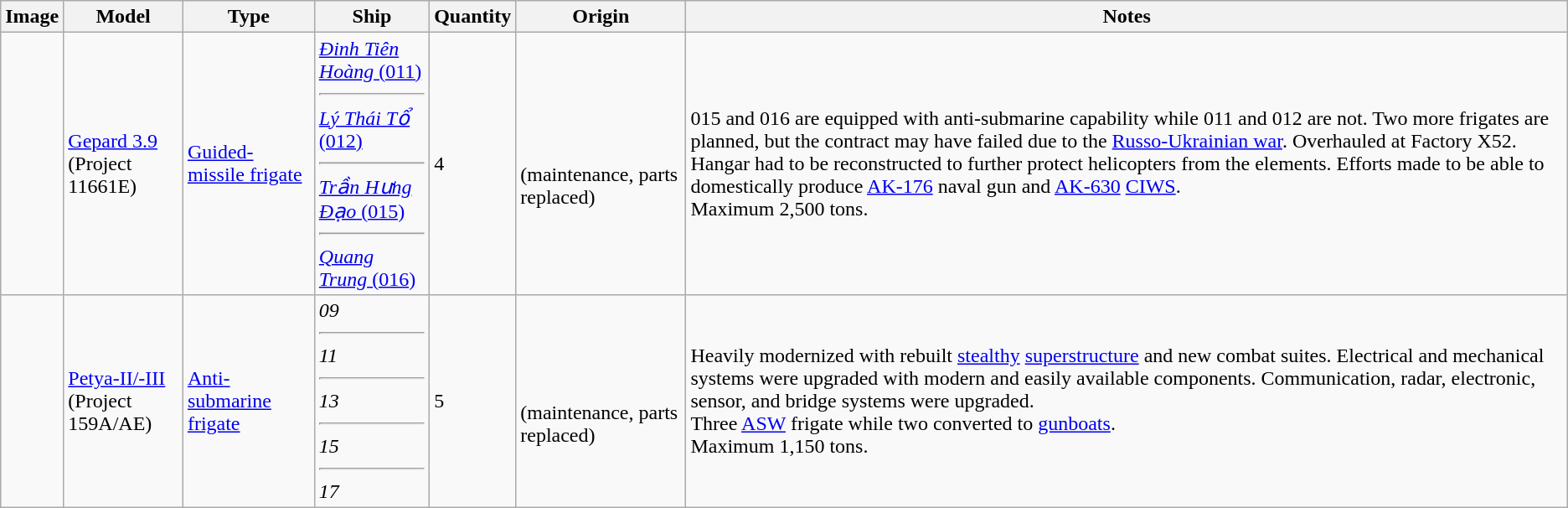<table class="wikitable">
<tr>
<th>Image</th>
<th>Model</th>
<th>Type</th>
<th>Ship</th>
<th>Quantity</th>
<th>Origin</th>
<th>Notes</th>
</tr>
<tr>
<td><br></td>
<td><a href='#'>Gepard 3.9</a><br>(Project 11661E)</td>
<td><a href='#'>Guided-missile frigate</a></td>
<td><a href='#'><em>Đinh Tiên Hoàng</em> (011)</a><hr><a href='#'><em>Lý Thái Tổ</em> (012)</a><hr><a href='#'><em>Trần Hưng Đạo</em> (015)</a><hr><a href='#'><em>Quang Trung</em> (016)</a></td>
<td>4</td>
<td><br><br>(maintenance, parts replaced)</td>
<td>015 and 016 are equipped with anti-submarine capability while 011 and 012 are not. Two more frigates are planned, but the contract may have failed due to the <a href='#'>Russo-Ukrainian war</a>. Overhauled at Factory X52.<br>Hangar had to be reconstructed to further protect helicopters from the elements. Efforts made to be able to domestically produce <a href='#'>AK-176</a> naval gun and <a href='#'>AK-630</a> <a href='#'>CIWS</a>.<br>Maximum 2,500 tons.</td>
</tr>
<tr>
<td></td>
<td><a href='#'>Petya-II/-III</a><br>(Project 159A/AE)</td>
<td><a href='#'>Anti-submarine</a> <a href='#'>frigate</a></td>
<td><em>09</em><hr><em>11</em><hr><em>13</em><hr><em>15</em><hr><em>17</em></td>
<td>5</td>
<td><br><br>(maintenance, parts replaced)</td>
<td>Heavily modernized with rebuilt <a href='#'>stealthy</a> <a href='#'>superstructure</a> and new combat suites. Electrical and mechanical systems were upgraded with modern and easily available components. Communication, radar, electronic, sensor, and bridge systems were upgraded.<br>Three <a href='#'>ASW</a> frigate while two converted to <a href='#'>gunboats</a>.<br>Maximum 1,150 tons.</td>
</tr>
</table>
